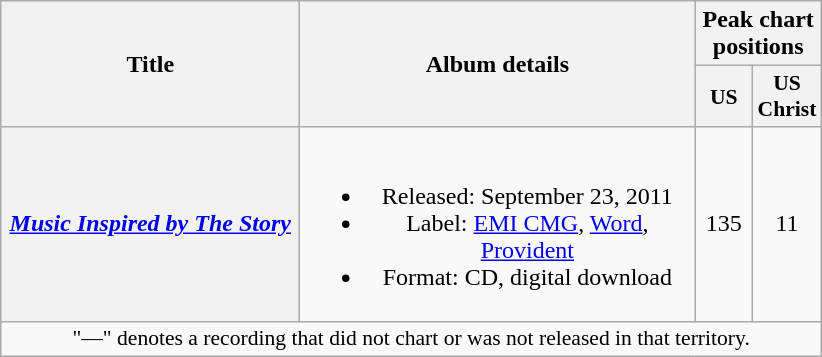<table class="wikitable plainrowheaders" style="text-align:center;" border="1">
<tr>
<th scope="col" rowspan="2" style="width:12em;">Title</th>
<th scope="col" rowspan="2" style="width:16em;">Album details</th>
<th scope="col" colspan="2">Peak chart positions</th>
</tr>
<tr>
<th scope="col" style="width:2.2em;font-size:90%;">US<br></th>
<th scope="col" style="width:2.2em;font-size:90%;">US<br>Christ<br></th>
</tr>
<tr>
<th scope="row"><em><a href='#'>Music Inspired by The Story</a></em></th>
<td><br><ul><li>Released: September 23, 2011</li><li>Label: <a href='#'>EMI CMG</a>, <a href='#'>Word</a>, <a href='#'>Provident</a></li><li>Format: CD, digital download</li></ul></td>
<td>135</td>
<td>11</td>
</tr>
<tr>
<td colspan="4" style="font-size:90%">"—" denotes a recording that did not chart or was not released in that territory.</td>
</tr>
</table>
